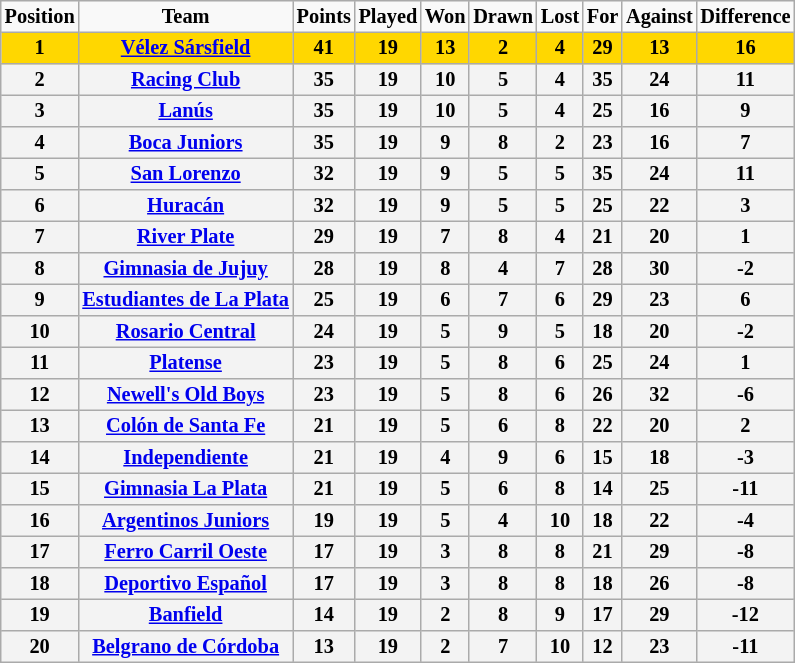<table border="2" cellpadding="2" cellspacing="0" style="margin: 0; background: #f9f9f9; border: 1px #aaa solid; border-collapse: collapse; font-size: 85%;">
<tr>
<th>Position</th>
<th>Team</th>
<th>Points</th>
<th>Played</th>
<th>Won</th>
<th>Drawn</th>
<th>Lost</th>
<th>For</th>
<th>Against</th>
<th>Difference</th>
</tr>
<tr>
<th bgcolor="gold">1</th>
<th bgcolor="gold"><a href='#'>Vélez Sársfield</a></th>
<th bgcolor="gold">41</th>
<th bgcolor="gold">19</th>
<th bgcolor="gold">13</th>
<th bgcolor="gold">2</th>
<th bgcolor="gold">4</th>
<th bgcolor="gold">29</th>
<th bgcolor="gold">13</th>
<th bgcolor="gold">16</th>
</tr>
<tr>
<th bgcolor="F3F3F3">2</th>
<th bgcolor="F3F3F3"><a href='#'>Racing Club</a></th>
<th bgcolor="F3F3F3">35</th>
<th bgcolor="F3F3F3">19</th>
<th bgcolor="F3F3F3">10</th>
<th bgcolor="F3F3F3">5</th>
<th bgcolor="F3F3F3">4</th>
<th bgcolor="F3F3F3">35</th>
<th bgcolor="F3F3F3">24</th>
<th bgcolor="F3F3F3">11</th>
</tr>
<tr>
<th bgcolor="F3F3F3">3</th>
<th bgcolor="F3F3F3"><a href='#'>Lanús</a></th>
<th bgcolor="F3F3F3">35</th>
<th bgcolor="F3F3F3">19</th>
<th bgcolor="F3F3F3">10</th>
<th bgcolor="F3F3F3">5</th>
<th bgcolor="F3F3F3">4</th>
<th bgcolor="F3F3F3">25</th>
<th bgcolor="F3F3F3">16</th>
<th bgcolor="F3F3F3">9</th>
</tr>
<tr>
<th bgcolor="F3F3F3">4</th>
<th bgcolor="F3F3F3"><a href='#'>Boca Juniors</a></th>
<th bgcolor="F3F3F3">35</th>
<th bgcolor="F3F3F3">19</th>
<th bgcolor="F3F3F3">9</th>
<th bgcolor="F3F3F3">8</th>
<th bgcolor="F3F3F3">2</th>
<th bgcolor="F3F3F3">23</th>
<th bgcolor="F3F3F3">16</th>
<th bgcolor="F3F3F3">7</th>
</tr>
<tr>
<th bgcolor="F3F3F3">5</th>
<th bgcolor="F3F3F3"><a href='#'>San Lorenzo</a></th>
<th bgcolor="F3F3F3">32</th>
<th bgcolor="F3F3F3">19</th>
<th bgcolor="F3F3F3">9</th>
<th bgcolor="F3F3F3">5</th>
<th bgcolor="F3F3F3">5</th>
<th bgcolor="F3F3F3">35</th>
<th bgcolor="F3F3F3">24</th>
<th bgcolor="F3F3F3">11</th>
</tr>
<tr>
<th bgcolor="F3F3F3">6</th>
<th bgcolor="F3F3F3"><a href='#'>Huracán</a></th>
<th bgcolor="F3F3F3">32</th>
<th bgcolor="F3F3F3">19</th>
<th bgcolor="F3F3F3">9</th>
<th bgcolor="F3F3F3">5</th>
<th bgcolor="F3F3F3">5</th>
<th bgcolor="F3F3F3">25</th>
<th bgcolor="F3F3F3">22</th>
<th bgcolor="F3F3F3">3</th>
</tr>
<tr>
<th bgcolor="F3F3F3">7</th>
<th bgcolor="F3F3F3"><a href='#'>River Plate</a></th>
<th bgcolor="F3F3F3">29</th>
<th bgcolor="F3F3F3">19</th>
<th bgcolor="F3F3F3">7</th>
<th bgcolor="F3F3F3">8</th>
<th bgcolor="F3F3F3">4</th>
<th bgcolor="F3F3F3">21</th>
<th bgcolor="F3F3F3">20</th>
<th bgcolor="F3F3F3">1</th>
</tr>
<tr>
<th bgcolor="F3F3F3">8</th>
<th bgcolor="F3F3F3"><a href='#'>Gimnasia de Jujuy</a></th>
<th bgcolor="F3F3F3">28</th>
<th bgcolor="F3F3F3">19</th>
<th bgcolor="F3F3F3">8</th>
<th bgcolor="F3F3F3">4</th>
<th bgcolor="F3F3F3">7</th>
<th bgcolor="F3F3F3">28</th>
<th bgcolor="F3F3F3">30</th>
<th bgcolor="F3F3F3">-2</th>
</tr>
<tr>
<th bgcolor="F3F3F3">9</th>
<th bgcolor="F3F3F3"><a href='#'>Estudiantes de La Plata</a></th>
<th bgcolor="F3F3F3">25</th>
<th bgcolor="F3F3F3">19</th>
<th bgcolor="F3F3F3">6</th>
<th bgcolor="F3F3F3">7</th>
<th bgcolor="F3F3F3">6</th>
<th bgcolor="F3F3F3">29</th>
<th bgcolor="F3F3F3">23</th>
<th bgcolor="F3F3F3">6</th>
</tr>
<tr>
<th bgcolor="F3F3F3">10</th>
<th bgcolor="F3F3F3"><a href='#'>Rosario Central</a></th>
<th bgcolor="F3F3F3">24</th>
<th bgcolor="F3F3F3">19</th>
<th bgcolor="F3F3F3">5</th>
<th bgcolor="F3F3F3">9</th>
<th bgcolor="F3F3F3">5</th>
<th bgcolor="F3F3F3">18</th>
<th bgcolor="F3F3F3">20</th>
<th bgcolor="F3F3F3">-2</th>
</tr>
<tr>
<th bgcolor="F3F3F3">11</th>
<th bgcolor="F3F3F3"><a href='#'>Platense</a></th>
<th bgcolor="F3F3F3">23</th>
<th bgcolor="F3F3F3">19</th>
<th bgcolor="F3F3F3">5</th>
<th bgcolor="F3F3F3">8</th>
<th bgcolor="F3F3F3">6</th>
<th bgcolor="F3F3F3">25</th>
<th bgcolor="F3F3F3">24</th>
<th bgcolor="F3F3F3">1</th>
</tr>
<tr>
<th bgcolor="F3F3F3">12</th>
<th bgcolor="F3F3F3"><a href='#'>Newell's Old Boys</a></th>
<th bgcolor="F3F3F3">23</th>
<th bgcolor="F3F3F3">19</th>
<th bgcolor="F3F3F3">5</th>
<th bgcolor="F3F3F3">8</th>
<th bgcolor="F3F3F3">6</th>
<th bgcolor="F3F3F3">26</th>
<th bgcolor="F3F3F3">32</th>
<th bgcolor="F3F3F3">-6</th>
</tr>
<tr>
<th bgcolor="F3F3F3">13</th>
<th bgcolor="F3F3F3"><a href='#'>Colón de Santa Fe</a></th>
<th bgcolor="F3F3F3">21</th>
<th bgcolor="F3F3F3">19</th>
<th bgcolor="F3F3F3">5</th>
<th bgcolor="F3F3F3">6</th>
<th bgcolor="F3F3F3">8</th>
<th bgcolor="F3F3F3">22</th>
<th bgcolor="F3F3F3">20</th>
<th bgcolor="F3F3F3">2</th>
</tr>
<tr>
<th bgcolor="F3F3F3">14</th>
<th bgcolor="F3F3F3"><a href='#'>Independiente</a></th>
<th bgcolor="F3F3F3">21</th>
<th bgcolor="F3F3F3">19</th>
<th bgcolor="F3F3F3">4</th>
<th bgcolor="F3F3F3">9</th>
<th bgcolor="F3F3F3">6</th>
<th bgcolor="F3F3F3">15</th>
<th bgcolor="F3F3F3">18</th>
<th bgcolor="F3F3F3">-3</th>
</tr>
<tr>
<th bgcolor="F3F3F3">15</th>
<th bgcolor="F3F3F3"><a href='#'>Gimnasia La Plata</a></th>
<th bgcolor="F3F3F3">21</th>
<th bgcolor="F3F3F3">19</th>
<th bgcolor="F3F3F3">5</th>
<th bgcolor="F3F3F3">6</th>
<th bgcolor="F3F3F3">8</th>
<th bgcolor="F3F3F3">14</th>
<th bgcolor="F3F3F3">25</th>
<th bgcolor="F3F3F3">-11</th>
</tr>
<tr>
<th bgcolor="F3F3F3">16</th>
<th bgcolor="F3F3F3"><a href='#'>Argentinos Juniors</a></th>
<th bgcolor="F3F3F3">19</th>
<th bgcolor="F3F3F3">19</th>
<th bgcolor="F3F3F3">5</th>
<th bgcolor="F3F3F3">4</th>
<th bgcolor="F3F3F3">10</th>
<th bgcolor="F3F3F3">18</th>
<th bgcolor="F3F3F3">22</th>
<th bgcolor="F3F3F3">-4</th>
</tr>
<tr>
<th bgcolor="F3F3F3">17</th>
<th bgcolor="F3F3F3"><a href='#'>Ferro Carril Oeste</a></th>
<th bgcolor="F3F3F3">17</th>
<th bgcolor="F3F3F3">19</th>
<th bgcolor="F3F3F3">3</th>
<th bgcolor="F3F3F3">8</th>
<th bgcolor="F3F3F3">8</th>
<th bgcolor="F3F3F3">21</th>
<th bgcolor="F3F3F3">29</th>
<th bgcolor="F3F3F3">-8</th>
</tr>
<tr>
<th bgcolor="F3F3F3">18</th>
<th bgcolor="F3F3F3"><a href='#'>Deportivo Español</a></th>
<th bgcolor="F3F3F3">17</th>
<th bgcolor="F3F3F3">19</th>
<th bgcolor="F3F3F3">3</th>
<th bgcolor="F3F3F3">8</th>
<th bgcolor="F3F3F3">8</th>
<th bgcolor="F3F3F3">18</th>
<th bgcolor="F3F3F3">26</th>
<th bgcolor="F3F3F3">-8</th>
</tr>
<tr>
<th bgcolor="F3F3F3">19</th>
<th bgcolor="F3F3F3"><a href='#'>Banfield</a></th>
<th bgcolor="F3F3F3">14</th>
<th bgcolor="F3F3F3">19</th>
<th bgcolor="F3F3F3">2</th>
<th bgcolor="F3F3F3">8</th>
<th bgcolor="F3F3F3">9</th>
<th bgcolor="F3F3F3">17</th>
<th bgcolor="F3F3F3">29</th>
<th bgcolor="F3F3F3">-12</th>
</tr>
<tr>
<th bgcolor="F3F3F3">20</th>
<th bgcolor="F3F3F3"><a href='#'>Belgrano de Córdoba</a></th>
<th bgcolor="F3F3F3">13</th>
<th bgcolor="F3F3F3">19</th>
<th bgcolor="F3F3F3">2</th>
<th bgcolor="F3F3F3">7</th>
<th bgcolor="F3F3F3">10</th>
<th bgcolor="F3F3F3">12</th>
<th bgcolor="F3F3F3">23</th>
<th bgcolor="F3F3F3">-11</th>
</tr>
</table>
